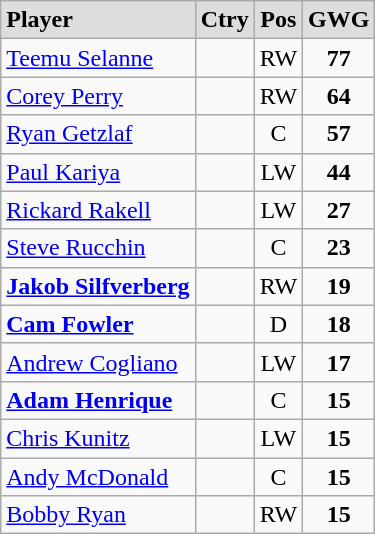<table class="wikitable">
<tr align="center" style="font-weight:bold; background-color:#dddddd;" |>
<td align="left">Player</td>
<td>Ctry</td>
<td>Pos</td>
<td>GWG</td>
</tr>
<tr align="center">
<td align="left"><a href='#'>Teemu Selanne</a></td>
<td></td>
<td>RW</td>
<td><strong>77</strong></td>
</tr>
<tr align="center">
<td align="left"><a href='#'>Corey Perry</a></td>
<td></td>
<td>RW</td>
<td><strong>64</strong></td>
</tr>
<tr align="center">
<td align="left"><a href='#'>Ryan Getzlaf</a></td>
<td></td>
<td>C</td>
<td><strong>57</strong></td>
</tr>
<tr align="center">
<td align="left"><a href='#'>Paul Kariya</a></td>
<td></td>
<td>LW</td>
<td><strong>44</strong></td>
</tr>
<tr align="center">
<td align="left"><a href='#'>Rickard Rakell</a></td>
<td></td>
<td>LW</td>
<td><strong>27</strong></td>
</tr>
<tr align="center">
<td align="left"><a href='#'>Steve Rucchin</a></td>
<td></td>
<td>C</td>
<td><strong>23</strong></td>
</tr>
<tr align="center">
<td align="left"><strong><a href='#'>Jakob Silfverberg</a></strong></td>
<td></td>
<td>RW</td>
<td><strong>19</strong></td>
</tr>
<tr align="center">
<td align="left"><strong><a href='#'>Cam Fowler</a></strong></td>
<td></td>
<td>D</td>
<td><strong>18</strong></td>
</tr>
<tr align="center">
<td align="left"><a href='#'>Andrew Cogliano</a></td>
<td></td>
<td>LW</td>
<td><strong>17</strong></td>
</tr>
<tr align="center">
<td align="left"><strong><a href='#'>Adam Henrique</a></strong></td>
<td></td>
<td>C</td>
<td><strong>15</strong></td>
</tr>
<tr align="center">
<td align="left"><a href='#'>Chris Kunitz</a></td>
<td></td>
<td>LW</td>
<td><strong>15</strong></td>
</tr>
<tr align="center">
<td align="left"><a href='#'>Andy McDonald</a></td>
<td></td>
<td>C</td>
<td><strong>15</strong></td>
</tr>
<tr align="center">
<td align="left"><a href='#'>Bobby Ryan</a></td>
<td></td>
<td>RW</td>
<td><strong>15</strong></td>
</tr>
</table>
